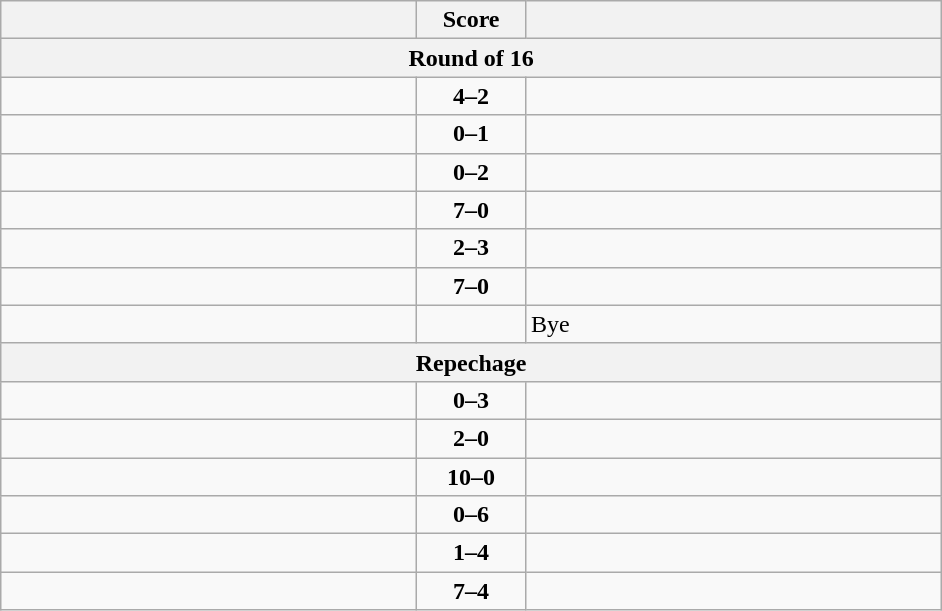<table class="wikitable" style="text-align: left;">
<tr>
<th align="right" width="270"></th>
<th width="65">Score</th>
<th align="left" width="270"></th>
</tr>
<tr>
<th colspan="3">Round of 16</th>
</tr>
<tr>
<td><strong></strong></td>
<td align=center><strong>4–2</strong></td>
<td></td>
</tr>
<tr>
<td></td>
<td align=center><strong>0–1</strong></td>
<td><strong></strong></td>
</tr>
<tr>
<td></td>
<td align=center><strong>0–2</strong></td>
<td><strong></strong></td>
</tr>
<tr>
<td><strong></strong></td>
<td align=center><strong>7–0</strong></td>
<td></td>
</tr>
<tr>
<td></td>
<td align=center><strong>2–3</strong></td>
<td><strong></strong></td>
</tr>
<tr>
<td><strong></strong></td>
<td align=center><strong>7–0</strong></td>
<td></td>
</tr>
<tr>
<td><strong></strong></td>
<td align=center></td>
<td>Bye</td>
</tr>
<tr>
<th colspan="3">Repechage</th>
</tr>
<tr>
<td></td>
<td align=center><strong>0–3</strong></td>
<td><strong></strong></td>
</tr>
<tr>
<td><strong></strong></td>
<td align=center><strong>2–0</strong></td>
<td></td>
</tr>
<tr>
<td><strong></strong></td>
<td align=center><strong>10–0</strong></td>
<td></td>
</tr>
<tr>
<td></td>
<td align=center><strong>0–6</strong></td>
<td><strong></strong></td>
</tr>
<tr>
<td></td>
<td align=center><strong>1–4</strong></td>
<td><strong></strong></td>
</tr>
<tr>
<td><strong></strong></td>
<td align=center><strong>7–4</strong></td>
<td></td>
</tr>
</table>
